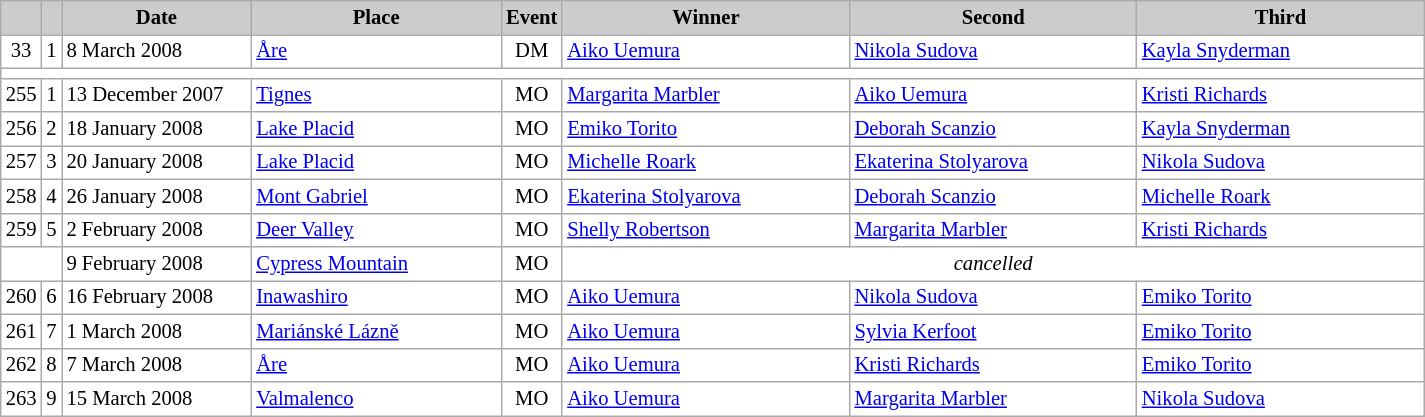<table class="wikitable plainrowheaders" style="background:#fff; font-size:86%; line-height:16px; border:grey solid 1px; border-collapse:collapse;">
<tr style="background:#ccc; text-align:center;">
<th scope="col" style="background:#ccc; width=20 px;"></th>
<th scope="col" style="background:#ccc; width=30 px;"></th>
<th scope="col" style="background:#ccc; width:120px;">Date</th>
<th scope="col" style="background:#ccc; width:160px;">Place</th>
<th scope="col" style="background:#ccc; width:15px;">Event</th>
<th scope="col" style="background:#ccc; width:185px;">Winner</th>
<th scope="col" style="background:#ccc; width:185px;">Second</th>
<th scope="col" style="background:#ccc; width:185px;">Third</th>
</tr>
<tr>
<td align=center>33</td>
<td align=center>1</td>
<td>8 March 2008</td>
<td> <a href='#'>Åre</a></td>
<td align=center>DM</td>
<td> <a href='#'>Aiko Uemura</a></td>
<td> <a href='#'>Nikola Sudova</a></td>
<td> <a href='#'>Kayla Snyderman</a></td>
</tr>
<tr>
<td colspan=8></td>
</tr>
<tr>
<td align=center>255</td>
<td align=center>1</td>
<td>13 December 2007</td>
<td> <a href='#'>Tignes</a></td>
<td align=center>MO</td>
<td> <a href='#'>Margarita Marbler</a></td>
<td> <a href='#'>Aiko Uemura</a></td>
<td> <a href='#'>Kristi Richards</a></td>
</tr>
<tr>
<td align=center>256</td>
<td align=center>2</td>
<td>18 January 2008</td>
<td> <a href='#'>Lake Placid</a></td>
<td align=center>MO</td>
<td> <a href='#'>Emiko Torito</a></td>
<td> <a href='#'>Deborah Scanzio</a></td>
<td> <a href='#'>Kayla Snyderman</a></td>
</tr>
<tr>
<td align=center>257</td>
<td align=center>3</td>
<td>20 January 2008</td>
<td> <a href='#'>Lake Placid</a></td>
<td align=center>MO</td>
<td> <a href='#'>Michelle Roark</a></td>
<td> <a href='#'>Ekaterina Stolyarova</a></td>
<td> <a href='#'>Nikola Sudova</a></td>
</tr>
<tr>
<td align=center>258</td>
<td align=center>4</td>
<td>26 January 2008</td>
<td> <a href='#'>Mont Gabriel</a></td>
<td align=center>MO</td>
<td> <a href='#'>Ekaterina Stolyarova</a></td>
<td> <a href='#'>Deborah Scanzio</a></td>
<td> <a href='#'>Michelle Roark</a></td>
</tr>
<tr>
<td align=center>259</td>
<td align=center>5</td>
<td>2 February 2008</td>
<td> <a href='#'>Deer Valley</a></td>
<td align=center>MO</td>
<td> <a href='#'>Shelly Robertson</a></td>
<td> <a href='#'>Margarita Marbler</a></td>
<td> <a href='#'>Kristi Richards</a></td>
</tr>
<tr>
<td colspan=2></td>
<td>9 February 2008</td>
<td> <a href='#'>Cypress Mountain</a></td>
<td align=center>MO</td>
<td colspan=3 align=center><em>cancelled</em></td>
</tr>
<tr>
<td align=center>260</td>
<td align=center>6</td>
<td>16 February 2008</td>
<td> <a href='#'>Inawashiro</a></td>
<td align=center>MO</td>
<td> <a href='#'>Aiko Uemura</a></td>
<td> <a href='#'>Nikola Sudova</a></td>
<td> <a href='#'>Emiko Torito</a></td>
</tr>
<tr>
<td align=center>261</td>
<td align=center>7</td>
<td>1 March 2008</td>
<td> <a href='#'>Mariánské Lázně</a></td>
<td align=center>MO</td>
<td> <a href='#'>Aiko Uemura</a></td>
<td> <a href='#'>Sylvia Kerfoot</a></td>
<td> <a href='#'>Emiko Torito</a></td>
</tr>
<tr>
<td align=center>262</td>
<td align=center>8</td>
<td>7 March 2008</td>
<td> <a href='#'>Åre</a></td>
<td align=center>MO</td>
<td> <a href='#'>Aiko Uemura</a></td>
<td> <a href='#'>Kristi Richards</a></td>
<td> <a href='#'>Emiko Torito</a></td>
</tr>
<tr>
<td align=center>263</td>
<td align=center>9</td>
<td>15 March 2008</td>
<td> <a href='#'>Valmalenco</a></td>
<td align=center>MO</td>
<td> <a href='#'>Aiko Uemura</a></td>
<td> <a href='#'>Margarita Marbler</a></td>
<td> <a href='#'>Nikola Sudova</a></td>
</tr>
</table>
